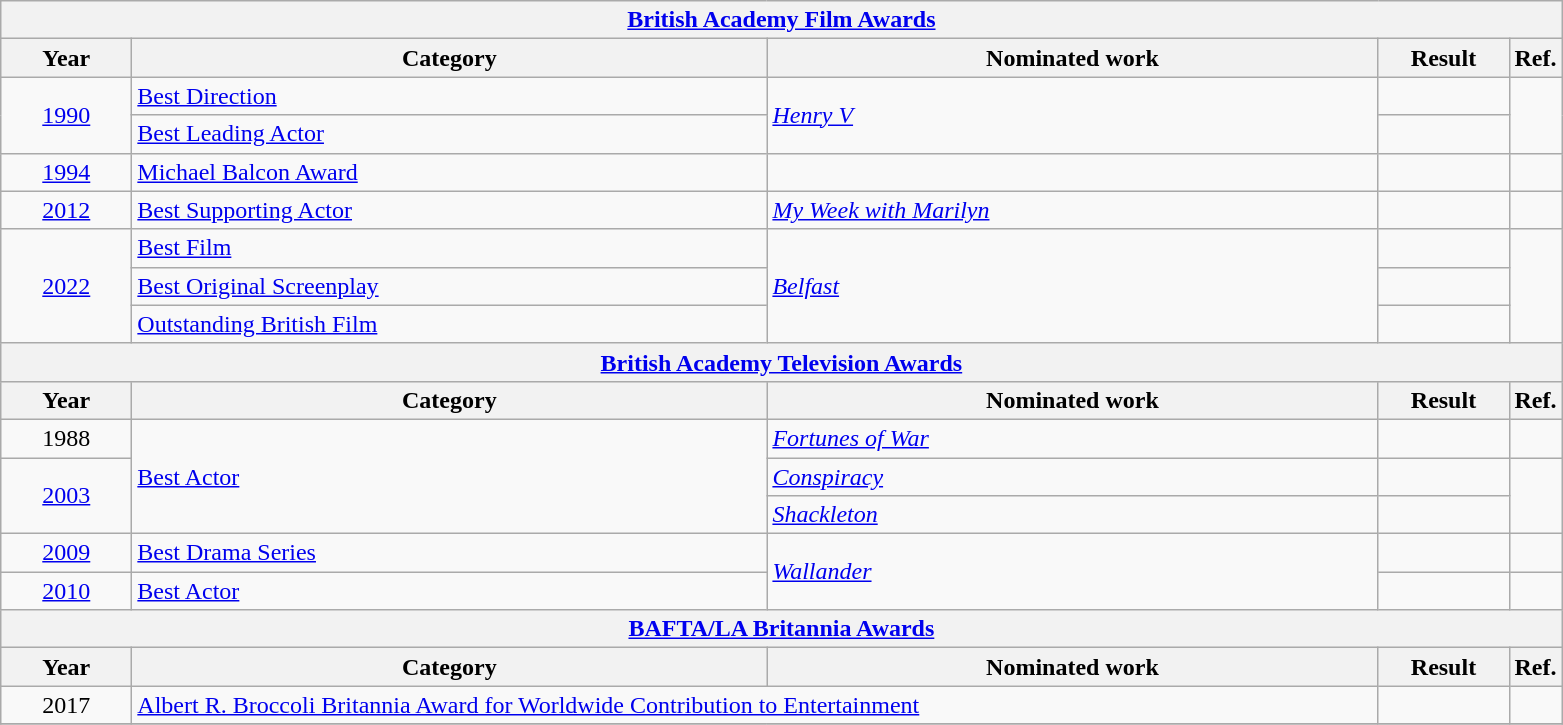<table class=wikitable>
<tr>
<th colspan=5><a href='#'>British Academy Film Awards</a></th>
</tr>
<tr>
<th scope="col" style="width:5em;">Year</th>
<th scope="col" style="width:26em;">Category</th>
<th scope="col" style="width:25em;">Nominated work</th>
<th scope="col" style="width:5em;">Result</th>
<th>Ref.</th>
</tr>
<tr>
<td style="text-align:center;", rowspan="2"><a href='#'>1990</a></td>
<td><a href='#'>Best Direction</a></td>
<td rowspan="2"><em><a href='#'>Henry V</a></em></td>
<td></td>
<td style="text-align:center;", rowspan=2></td>
</tr>
<tr>
<td><a href='#'>Best Leading Actor</a></td>
<td></td>
</tr>
<tr>
<td style="text-align:center;"><a href='#'>1994</a></td>
<td><a href='#'>Michael Balcon Award</a></td>
<td></td>
<td></td>
<td style="text-align:center;"></td>
</tr>
<tr>
<td style="text-align:center;"><a href='#'>2012</a></td>
<td><a href='#'>Best Supporting Actor</a></td>
<td><em><a href='#'>My Week with Marilyn</a></em></td>
<td></td>
<td style="text-align:center;"></td>
</tr>
<tr>
<td style="text-align:center;", rowspan="3"><a href='#'>2022</a></td>
<td><a href='#'>Best Film</a></td>
<td rowspan="3"><em><a href='#'>Belfast</a></em></td>
<td></td>
<td style="text-align:center;", rowspan="3"></td>
</tr>
<tr>
<td><a href='#'>Best Original Screenplay</a></td>
<td></td>
</tr>
<tr>
<td><a href='#'>Outstanding British Film</a></td>
<td></td>
</tr>
<tr>
<th colspan=5><a href='#'>British Academy Television Awards</a></th>
</tr>
<tr>
<th ! scope="col" style="width:5em;">Year</th>
<th scope="col" style="width:26em;">Category</th>
<th scope="col" style="width:25em;">Nominated work</th>
<th scope="col" style="width:5em;">Result</th>
<th>Ref.</th>
</tr>
<tr>
<td style="text-align:center;">1988</td>
<td rowspan="3"><a href='#'>Best Actor</a></td>
<td><em><a href='#'>Fortunes of War</a></em></td>
<td></td>
<td style="text-align:center;"></td>
</tr>
<tr>
<td style="text-align:center;", rowspan="2"><a href='#'>2003</a></td>
<td><em><a href='#'>Conspiracy</a></em></td>
<td></td>
<td style="text-align:center;", rowspan="2"></td>
</tr>
<tr>
<td><em><a href='#'>Shackleton</a></em></td>
<td></td>
</tr>
<tr>
<td style="text-align:center;"><a href='#'>2009</a></td>
<td><a href='#'>Best Drama Series</a></td>
<td rowspan="2"><em><a href='#'>Wallander</a></em></td>
<td></td>
<td style="text-align:center;"></td>
</tr>
<tr>
<td style="text-align:center;"><a href='#'>2010</a></td>
<td><a href='#'>Best Actor</a></td>
<td></td>
<td style="text-align:center;"></td>
</tr>
<tr>
<th colspan=5><a href='#'>BAFTA/LA Britannia Awards</a></th>
</tr>
<tr>
<th scope="col" style="width:5em;">Year</th>
<th scope="col" style="width:26em;">Category</th>
<th scope="col" style="width:25em;">Nominated work</th>
<th scope="col" style="width:5em;">Result</th>
<th>Ref.</th>
</tr>
<tr>
<td style="text-align:center;">2017</td>
<td colspan=2><a href='#'>Albert R. Broccoli Britannia Award for Worldwide Contribution to Entertainment</a></td>
<td></td>
<td style="text-align:center;"></td>
</tr>
<tr>
</tr>
</table>
